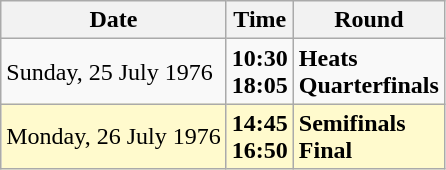<table class="wikitable">
<tr>
<th>Date</th>
<th>Time</th>
<th>Round</th>
</tr>
<tr>
<td>Sunday, 25 July 1976</td>
<td><strong>10:30</strong><br><strong>18:05</strong></td>
<td><strong>Heats</strong><br><strong>Quarterfinals</strong></td>
</tr>
<tr style=background:lemonchiffon>
<td>Monday, 26 July 1976</td>
<td><strong>14:45</strong><br><strong>16:50</strong></td>
<td><strong>Semifinals</strong><br><strong>Final</strong></td>
</tr>
</table>
